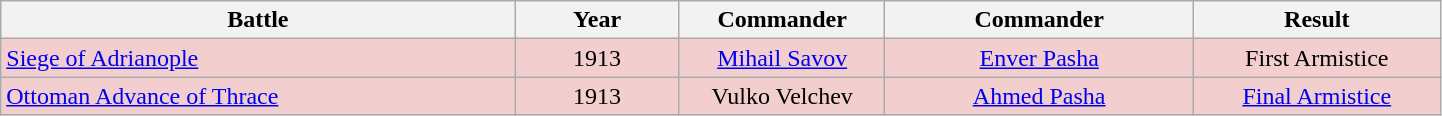<table style="width:76%;" class="wikitable">
<tr>
<th style="width:25%;">Battle</th>
<th style="width:8%;">Year</th>
<th style="width:10%;"> Commander</th>
<th style="width:15%;"> Commander</th>
<th style="width:12%;">Result</th>
</tr>
<tr style="background:#F2CECE;">
<td align="left"><a href='#'>Siege of Adrianople</a></td>
<td style="text-align:center;">1913</td>
<td style="text-align:center;"><a href='#'>Mihail Savov</a></td>
<td style="text-align:center;"><a href='#'>Enver Pasha</a></td>
<td style="text-align:center;">First Armistice</td>
</tr>
<tr style="background:#F2CECE;">
<td align="left"><a href='#'>Ottoman Advance of Thrace</a></td>
<td style="text-align:center;">1913</td>
<td style="text-align:center;">Vulko Velchev</td>
<td style="text-align:center;"><a href='#'>Ahmed Pasha</a></td>
<td style="text-align:center;"><a href='#'>Final Armistice</a></td>
</tr>
</table>
